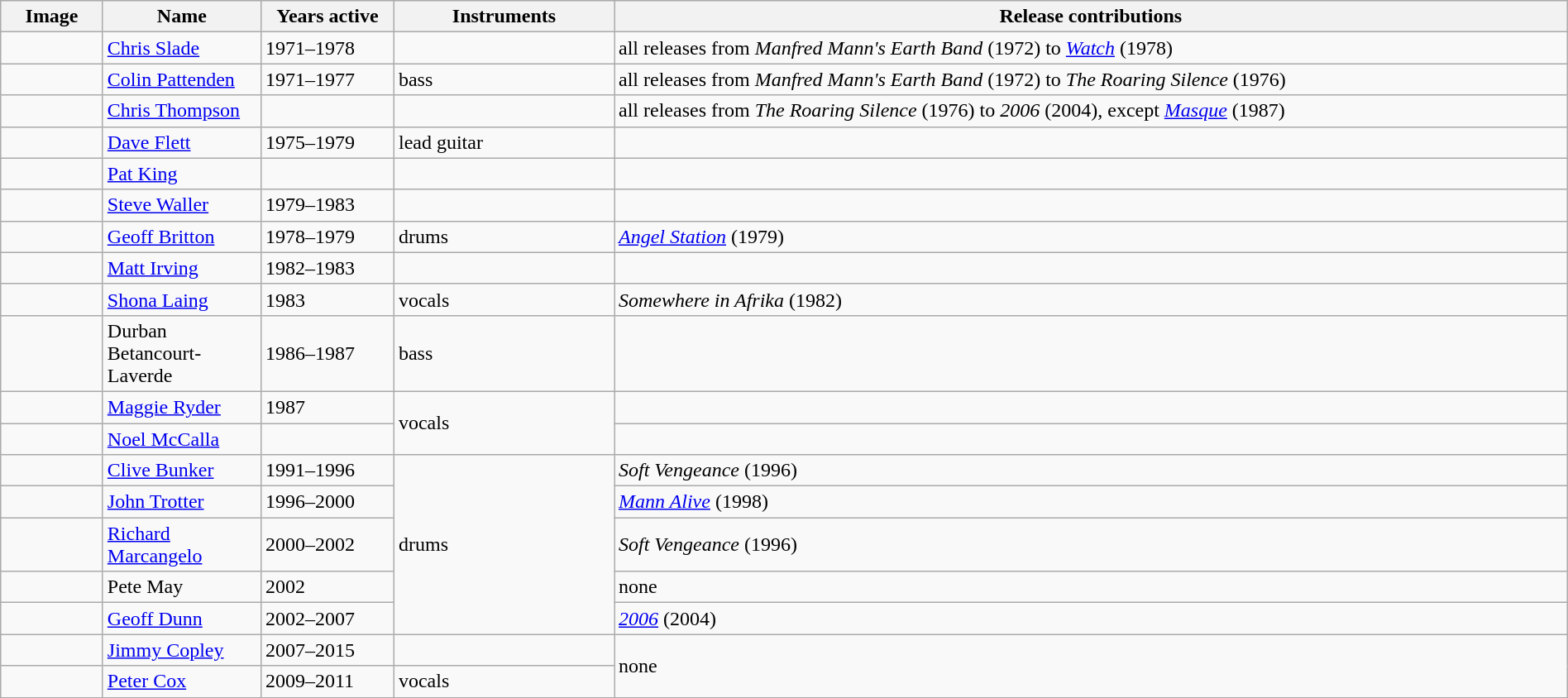<table class="wikitable" width="100%" border="1">
<tr>
<th width="75">Image</th>
<th width="120">Name</th>
<th width="100">Years active</th>
<th width="170">Instruments</th>
<th>Release contributions</th>
</tr>
<tr>
<td></td>
<td><a href='#'>Chris Slade</a></td>
<td>1971–1978</td>
<td></td>
<td>all releases from <em>Manfred Mann's Earth Band</em> (1972) to <em><a href='#'>Watch</a></em> (1978)</td>
</tr>
<tr>
<td></td>
<td><a href='#'>Colin Pattenden</a></td>
<td>1971–1977</td>
<td>bass</td>
<td>all releases from <em>Manfred Mann's Earth Band</em> (1972) to <em>The Roaring Silence</em> (1976)</td>
</tr>
<tr>
<td></td>
<td><a href='#'>Chris Thompson</a></td>
<td></td>
<td></td>
<td>all releases from <em>The Roaring Silence</em> (1976) to <em>2006</em> (2004), except <em><a href='#'>Masque</a></em> (1987)</td>
</tr>
<tr>
<td></td>
<td><a href='#'>Dave Flett</a></td>
<td>1975–1979</td>
<td>lead guitar</td>
<td></td>
</tr>
<tr>
<td></td>
<td><a href='#'>Pat King</a></td>
<td></td>
<td></td>
<td></td>
</tr>
<tr>
<td></td>
<td><a href='#'>Steve Waller</a></td>
<td>1979–1983 </td>
<td></td>
<td></td>
</tr>
<tr>
<td></td>
<td><a href='#'>Geoff Britton</a></td>
<td>1978–1979</td>
<td>drums</td>
<td><em><a href='#'>Angel Station</a></em> (1979)</td>
</tr>
<tr>
<td></td>
<td><a href='#'>Matt Irving</a></td>
<td>1982–1983 </td>
<td></td>
<td></td>
</tr>
<tr>
<td></td>
<td><a href='#'>Shona Laing</a></td>
<td>1983</td>
<td>vocals</td>
<td><em>Somewhere in Afrika</em> (1982)</td>
</tr>
<tr>
<td></td>
<td>Durban Betancourt-Laverde</td>
<td>1986–1987</td>
<td>bass</td>
<td></td>
</tr>
<tr>
<td></td>
<td><a href='#'>Maggie Ryder</a></td>
<td>1987</td>
<td rowspan="2">vocals</td>
<td></td>
</tr>
<tr>
<td></td>
<td><a href='#'>Noel McCalla</a></td>
<td></td>
<td></td>
</tr>
<tr>
<td></td>
<td><a href='#'>Clive Bunker</a></td>
<td>1991–1996</td>
<td rowspan="5">drums</td>
<td><em>Soft Vengeance</em> (1996)</td>
</tr>
<tr>
<td></td>
<td><a href='#'>John Trotter</a></td>
<td>1996–2000</td>
<td><em><a href='#'>Mann Alive</a></em> (1998)</td>
</tr>
<tr>
<td></td>
<td><a href='#'>Richard Marcangelo</a></td>
<td>2000–2002</td>
<td><em>Soft Vengeance</em> (1996)</td>
</tr>
<tr>
<td></td>
<td>Pete May</td>
<td>2002 </td>
<td>none</td>
</tr>
<tr>
<td></td>
<td><a href='#'>Geoff Dunn</a></td>
<td>2002–2007</td>
<td><em><a href='#'>2006</a></em> (2004)</td>
</tr>
<tr>
<td></td>
<td><a href='#'>Jimmy Copley</a></td>
<td>2007–2015 </td>
<td></td>
<td rowspan="2">none</td>
</tr>
<tr>
<td></td>
<td><a href='#'>Peter Cox</a></td>
<td>2009–2011</td>
<td>vocals</td>
</tr>
</table>
